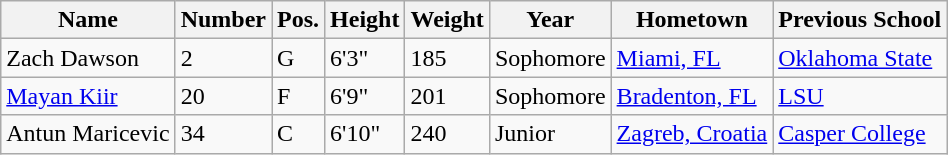<table class="wikitable sortable" border="1">
<tr>
<th>Name</th>
<th>Number</th>
<th>Pos.</th>
<th>Height</th>
<th>Weight</th>
<th>Year</th>
<th>Hometown</th>
<th class="unsortable">Previous School</th>
</tr>
<tr>
<td>Zach Dawson</td>
<td>2</td>
<td>G</td>
<td>6'3"</td>
<td>185</td>
<td>Sophomore</td>
<td><a href='#'>Miami, FL</a></td>
<td><a href='#'>Oklahoma State</a></td>
</tr>
<tr>
<td><a href='#'>Mayan Kiir</a></td>
<td>20</td>
<td>F</td>
<td>6'9"</td>
<td>201</td>
<td>Sophomore</td>
<td><a href='#'>Bradenton, FL</a></td>
<td><a href='#'>LSU</a></td>
</tr>
<tr>
<td>Antun Maricevic</td>
<td>34</td>
<td>C</td>
<td>6'10"</td>
<td>240</td>
<td>Junior</td>
<td><a href='#'>Zagreb, Croatia</a></td>
<td><a href='#'>Casper College</a></td>
</tr>
</table>
